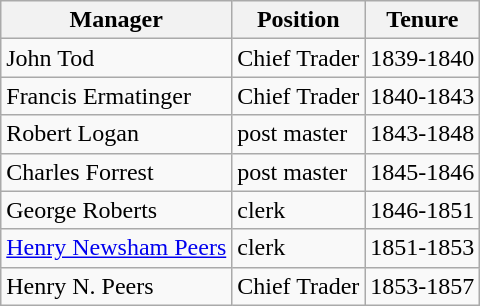<table class="wikitable">
<tr>
<th>Manager</th>
<th>Position</th>
<th>Tenure</th>
</tr>
<tr>
<td>John Tod</td>
<td>Chief Trader</td>
<td>1839-1840</td>
</tr>
<tr>
<td>Francis Ermatinger</td>
<td>Chief Trader</td>
<td>1840-1843</td>
</tr>
<tr>
<td>Robert Logan</td>
<td>post master</td>
<td>1843-1848</td>
</tr>
<tr>
<td>Charles Forrest</td>
<td>post master</td>
<td>1845-1846</td>
</tr>
<tr>
<td>George Roberts</td>
<td>clerk</td>
<td>1846-1851</td>
</tr>
<tr>
<td><a href='#'>Henry Newsham Peers</a></td>
<td>clerk</td>
<td>1851-1853</td>
</tr>
<tr>
<td>Henry N. Peers</td>
<td>Chief Trader</td>
<td>1853-1857</td>
</tr>
</table>
